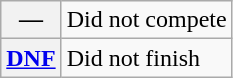<table class="wikitable">
<tr>
<th scope="row">—</th>
<td>Did not compete</td>
</tr>
<tr>
<th scope="row"><a href='#'>DNF</a></th>
<td>Did not finish</td>
</tr>
</table>
